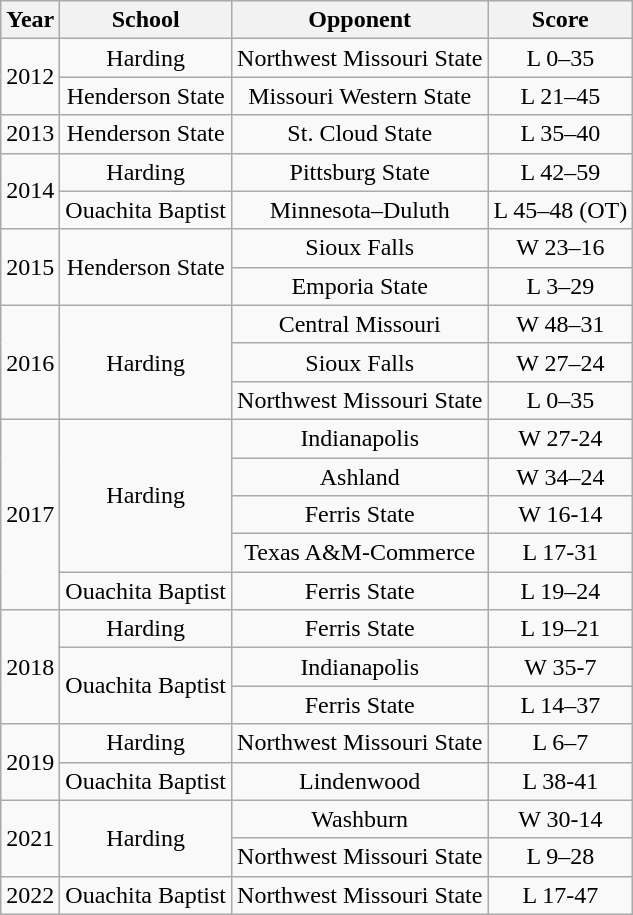<table class="wikitable" style=text-align:center>
<tr>
<th>Year</th>
<th>School</th>
<th>Opponent</th>
<th>Score</th>
</tr>
<tr>
<td rowspan=2>2012</td>
<td>Harding</td>
<td>Northwest Missouri State</td>
<td>L 0–35</td>
</tr>
<tr>
<td>Henderson State</td>
<td>Missouri Western State</td>
<td>L 21–45</td>
</tr>
<tr>
<td>2013</td>
<td>Henderson State</td>
<td>St. Cloud State</td>
<td>L 35–40</td>
</tr>
<tr>
<td rowspan=2>2014</td>
<td>Harding</td>
<td>Pittsburg State</td>
<td>L 42–59</td>
</tr>
<tr>
<td>Ouachita Baptist</td>
<td>Minnesota–Duluth</td>
<td>L 45–48 (OT)</td>
</tr>
<tr>
<td rowspan=2>2015</td>
<td rowspan=2>Henderson State</td>
<td>Sioux Falls</td>
<td>W 23–16</td>
</tr>
<tr>
<td>Emporia State</td>
<td>L 3–29</td>
</tr>
<tr>
<td rowspan=3>2016</td>
<td rowspan=3>Harding</td>
<td>Central Missouri</td>
<td>W 48–31</td>
</tr>
<tr>
<td>Sioux Falls</td>
<td>W 27–24</td>
</tr>
<tr>
<td>Northwest Missouri State</td>
<td>L 0–35</td>
</tr>
<tr>
<td rowspan=5>2017</td>
<td rowspan=4>Harding</td>
<td>Indianapolis</td>
<td>W 27-24</td>
</tr>
<tr>
<td>Ashland</td>
<td>W 34–24</td>
</tr>
<tr>
<td>Ferris State</td>
<td>W 16-14</td>
</tr>
<tr>
<td>Texas A&M-Commerce</td>
<td>L 17-31</td>
</tr>
<tr>
<td>Ouachita Baptist</td>
<td>Ferris State</td>
<td>L 19–24</td>
</tr>
<tr>
<td rowspan=3>2018</td>
<td>Harding</td>
<td>Ferris State</td>
<td>L 19–21</td>
</tr>
<tr>
<td rowspan=2>Ouachita Baptist</td>
<td>Indianapolis</td>
<td>W 35-7</td>
</tr>
<tr>
<td>Ferris State</td>
<td>L 14–37</td>
</tr>
<tr>
<td rowspan=2>2019</td>
<td>Harding</td>
<td>Northwest Missouri State</td>
<td>L 6–7</td>
</tr>
<tr>
<td>Ouachita Baptist</td>
<td>Lindenwood</td>
<td>L 38-41</td>
</tr>
<tr>
<td rowspan=2>2021</td>
<td rowspan=2>Harding</td>
<td>Washburn</td>
<td>W 30-14</td>
</tr>
<tr>
<td>Northwest Missouri State</td>
<td>L 9–28</td>
</tr>
<tr>
<td>2022</td>
<td>Ouachita Baptist</td>
<td>Northwest Missouri State</td>
<td>L 17-47</td>
</tr>
</table>
